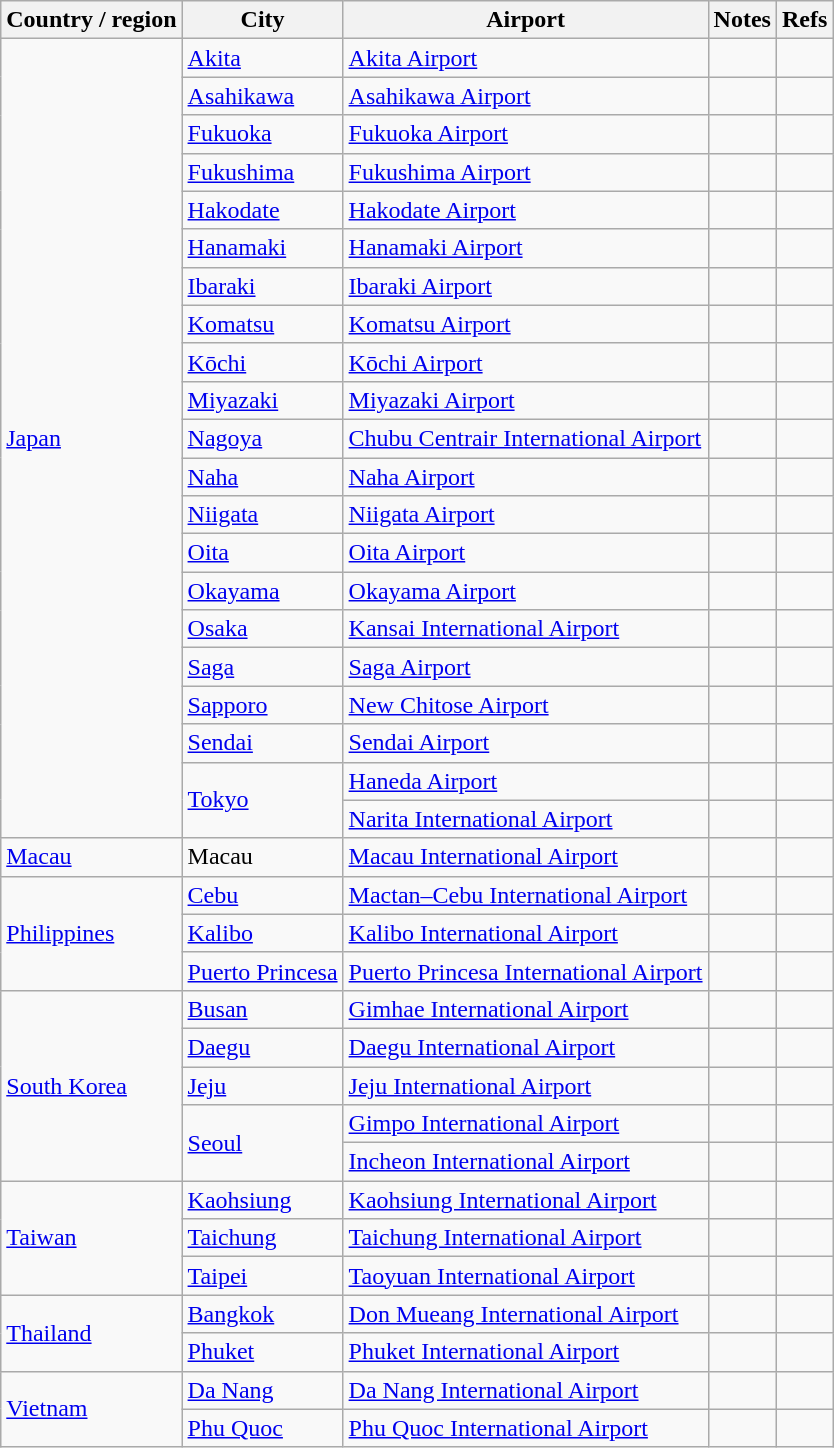<table class="sortable wikitable">
<tr>
<th>Country / region</th>
<th>City</th>
<th>Airport</th>
<th>Notes</th>
<th>Refs</th>
</tr>
<tr>
<td rowspan="21"><a href='#'>Japan</a></td>
<td><a href='#'>Akita</a></td>
<td><a href='#'>Akita Airport</a></td>
<td></td>
<td align=center></td>
</tr>
<tr>
<td><a href='#'>Asahikawa</a></td>
<td><a href='#'>Asahikawa Airport</a></td>
<td align=center></td>
<td align=center></td>
</tr>
<tr>
<td><a href='#'>Fukuoka</a></td>
<td><a href='#'>Fukuoka Airport</a></td>
<td align=center></td>
<td align=center></td>
</tr>
<tr>
<td><a href='#'>Fukushima</a></td>
<td><a href='#'>Fukushima Airport</a></td>
<td align=center></td>
<td align=center></td>
</tr>
<tr>
<td><a href='#'>Hakodate</a></td>
<td><a href='#'>Hakodate Airport</a></td>
<td align=center></td>
<td align=center></td>
</tr>
<tr>
<td><a href='#'>Hanamaki</a></td>
<td><a href='#'>Hanamaki Airport</a></td>
<td align=center></td>
<td align=center></td>
</tr>
<tr>
<td><a href='#'>Ibaraki</a></td>
<td><a href='#'>Ibaraki Airport</a></td>
<td align=center></td>
<td align=center></td>
</tr>
<tr>
<td><a href='#'>Komatsu</a></td>
<td><a href='#'>Komatsu Airport</a></td>
<td align=center></td>
<td align=center></td>
</tr>
<tr>
<td><a href='#'>Kōchi</a></td>
<td><a href='#'>Kōchi Airport</a></td>
<td align=center></td>
<td align=center></td>
</tr>
<tr>
<td><a href='#'>Miyazaki</a></td>
<td><a href='#'>Miyazaki Airport</a></td>
<td align=center></td>
<td align=center></td>
</tr>
<tr>
<td><a href='#'>Nagoya</a></td>
<td><a href='#'>Chubu Centrair International Airport</a></td>
<td align=center></td>
<td align=center></td>
</tr>
<tr>
<td><a href='#'>Naha</a></td>
<td><a href='#'>Naha Airport</a></td>
<td align=center></td>
<td align=center></td>
</tr>
<tr>
<td><a href='#'>Niigata</a></td>
<td><a href='#'>Niigata Airport</a></td>
<td align=center></td>
<td align=center></td>
</tr>
<tr>
<td><a href='#'>Oita</a></td>
<td><a href='#'>Oita Airport</a></td>
<td></td>
<td align=center></td>
</tr>
<tr>
<td><a href='#'>Okayama</a></td>
<td><a href='#'>Okayama Airport</a></td>
<td align=center></td>
<td align=center></td>
</tr>
<tr>
<td><a href='#'>Osaka</a></td>
<td><a href='#'>Kansai International Airport</a></td>
<td align=center></td>
<td align=center></td>
</tr>
<tr>
<td><a href='#'>Saga</a></td>
<td><a href='#'>Saga Airport</a></td>
<td align=center></td>
<td align=center></td>
</tr>
<tr>
<td><a href='#'>Sapporo</a></td>
<td><a href='#'>New Chitose Airport</a></td>
<td align=center></td>
<td align=center></td>
</tr>
<tr>
<td><a href='#'>Sendai</a></td>
<td><a href='#'>Sendai Airport</a></td>
<td align=center></td>
<td align=center></td>
</tr>
<tr>
<td rowspan="2"><a href='#'>Tokyo</a></td>
<td><a href='#'>Haneda Airport</a></td>
<td align=center></td>
<td align=center></td>
</tr>
<tr>
<td><a href='#'>Narita International Airport</a></td>
<td align=center></td>
<td align=center></td>
</tr>
<tr>
<td><a href='#'>Macau</a></td>
<td>Macau</td>
<td><a href='#'>Macau International Airport</a></td>
<td align=center></td>
<td align=center></td>
</tr>
<tr>
<td rowspan="3"><a href='#'>Philippines</a></td>
<td><a href='#'>Cebu</a></td>
<td><a href='#'>Mactan–Cebu International Airport</a></td>
<td></td>
<td align=center></td>
</tr>
<tr>
<td><a href='#'>Kalibo</a></td>
<td><a href='#'>Kalibo International Airport</a></td>
<td></td>
<td align=center></td>
</tr>
<tr>
<td><a href='#'>Puerto Princesa</a></td>
<td><a href='#'>Puerto Princesa International Airport</a></td>
<td></td>
<td align=center></td>
</tr>
<tr>
<td rowspan="5"><a href='#'>South Korea</a></td>
<td><a href='#'>Busan</a></td>
<td><a href='#'>Gimhae International Airport</a></td>
<td align=center></td>
<td align=center></td>
</tr>
<tr>
<td><a href='#'>Daegu</a></td>
<td><a href='#'>Daegu International Airport</a></td>
<td align=center></td>
<td align=center></td>
</tr>
<tr>
<td><a href='#'>Jeju</a></td>
<td><a href='#'>Jeju International Airport</a></td>
<td align=center></td>
<td align=center></td>
</tr>
<tr>
<td rowspan="2"><a href='#'>Seoul</a></td>
<td><a href='#'>Gimpo International Airport</a></td>
<td align=center></td>
<td align=center></td>
</tr>
<tr>
<td><a href='#'>Incheon International Airport</a></td>
<td align=center></td>
<td align=center></td>
</tr>
<tr>
<td rowspan="3"><a href='#'>Taiwan</a></td>
<td><a href='#'>Kaohsiung</a></td>
<td><a href='#'>Kaohsiung International Airport</a></td>
<td align=center></td>
<td align=center></td>
</tr>
<tr>
<td><a href='#'>Taichung</a></td>
<td><a href='#'>Taichung International Airport</a></td>
<td align=center></td>
<td align=center></td>
</tr>
<tr>
<td><a href='#'>Taipei</a></td>
<td><a href='#'>Taoyuan International Airport</a></td>
<td></td>
<td align=center></td>
</tr>
<tr>
<td rowspan="2"><a href='#'>Thailand</a></td>
<td><a href='#'>Bangkok</a></td>
<td><a href='#'>Don Mueang International Airport</a></td>
<td></td>
<td align=center></td>
</tr>
<tr>
<td><a href='#'>Phuket</a></td>
<td><a href='#'>Phuket International Airport</a></td>
<td align=center></td>
<td align=center></td>
</tr>
<tr>
<td rowspan="2"><a href='#'>Vietnam</a></td>
<td><a href='#'>Da Nang</a></td>
<td><a href='#'>Da Nang International Airport</a></td>
<td align=center></td>
<td align=center></td>
</tr>
<tr>
<td><a href='#'>Phu Quoc</a></td>
<td><a href='#'>Phu Quoc International Airport</a></td>
<td align=center></td>
<td align=center></td>
</tr>
</table>
